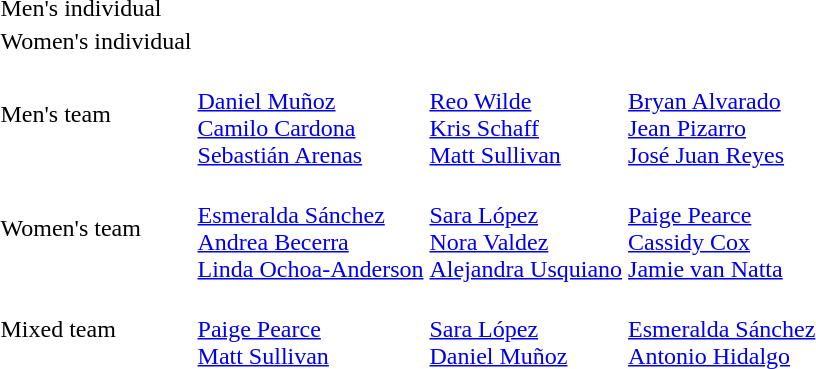<table>
<tr>
<td>Men's individual</td>
<td></td>
<td></td>
<td></td>
</tr>
<tr>
<td>Women's individual</td>
<td></td>
<td></td>
<td></td>
</tr>
<tr>
<td>Men's team</td>
<td><br><a href='#'>Daniel Muñoz</a><br><a href='#'>Camilo Cardona</a><br><a href='#'>Sebastián Arenas</a></td>
<td><br><a href='#'>Reo Wilde</a><br><a href='#'>Kris Schaff</a><br><a href='#'>Matt Sullivan</a></td>
<td><br><a href='#'>Bryan Alvarado</a><br><a href='#'>Jean Pizarro</a><br><a href='#'>José Juan Reyes</a></td>
</tr>
<tr>
<td>Women's team</td>
<td><br><a href='#'>Esmeralda Sánchez</a><br><a href='#'>Andrea Becerra</a><br><a href='#'>Linda Ochoa-Anderson</a></td>
<td><br><a href='#'>Sara López</a><br><a href='#'>Nora Valdez</a><br><a href='#'>Alejandra Usquiano</a></td>
<td><br><a href='#'>Paige Pearce</a><br><a href='#'>Cassidy Cox</a><br><a href='#'>Jamie van Natta</a></td>
</tr>
<tr>
<td>Mixed team</td>
<td><br><a href='#'>Paige Pearce</a><br><a href='#'>Matt Sullivan</a></td>
<td><br><a href='#'>Sara López</a><br><a href='#'>Daniel Muñoz</a></td>
<td><br><a href='#'>Esmeralda Sánchez</a><br><a href='#'>Antonio Hidalgo</a></td>
</tr>
</table>
